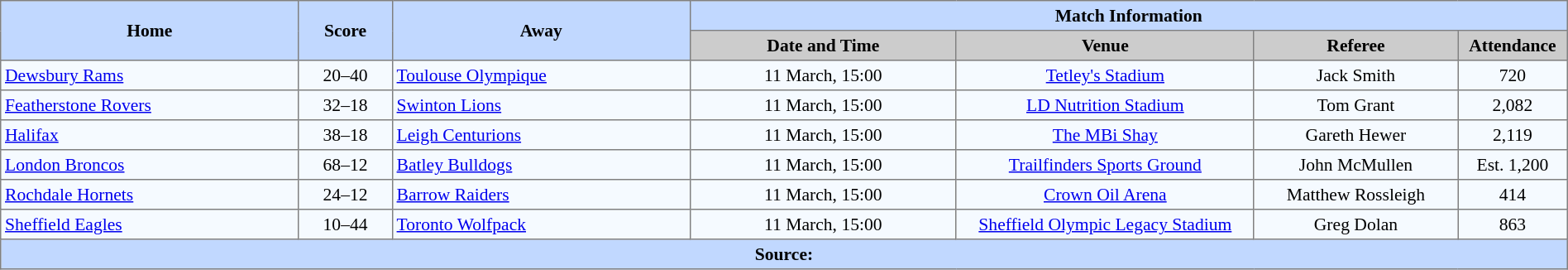<table border="1" cellpadding="3" cellspacing="0" style="border-collapse:collapse; font-size:90%; text-align:center; width:100%;">
<tr style="background:#c1d8ff;">
<th rowspan="2" style="width:19%;">Home</th>
<th rowspan="2" style="width:6%;">Score</th>
<th rowspan="2" style="width:19%;">Away</th>
<th colspan=4>Match Information</th>
</tr>
<tr style="background:#ccc;">
<th width=17%>Date and Time</th>
<th width=19%>Venue</th>
<th width=13%>Referee</th>
<th width=7%>Attendance</th>
</tr>
<tr style="background:#f5faff;">
<td align=left> <a href='#'>Dewsbury Rams</a></td>
<td>20–40</td>
<td align=left> <a href='#'>Toulouse Olympique</a></td>
<td>11 March, 15:00</td>
<td><a href='#'>Tetley's Stadium</a></td>
<td>Jack Smith</td>
<td>720</td>
</tr>
<tr style="background:#f5faff;">
<td align=left> <a href='#'>Featherstone Rovers</a></td>
<td>32–18</td>
<td align=left> <a href='#'>Swinton Lions</a></td>
<td>11 March, 15:00</td>
<td><a href='#'>LD Nutrition Stadium</a></td>
<td>Tom Grant</td>
<td>2,082</td>
</tr>
<tr style="background:#f5faff;">
<td align=left> <a href='#'>Halifax</a></td>
<td>38–18</td>
<td align=left> <a href='#'>Leigh Centurions</a></td>
<td>11 March, 15:00</td>
<td><a href='#'>The MBi Shay</a></td>
<td>Gareth Hewer</td>
<td>2,119</td>
</tr>
<tr style="background:#f5faff;">
<td align=left> <a href='#'>London Broncos</a></td>
<td>68–12</td>
<td align=left> <a href='#'>Batley Bulldogs</a></td>
<td>11 March, 15:00</td>
<td><a href='#'>Trailfinders Sports Ground</a></td>
<td>John McMullen</td>
<td>Est. 1,200</td>
</tr>
<tr style="background:#f5faff;">
<td align=left> <a href='#'>Rochdale Hornets</a></td>
<td>24–12</td>
<td align=left> <a href='#'>Barrow Raiders</a></td>
<td>11 March, 15:00</td>
<td><a href='#'>Crown Oil Arena</a></td>
<td>Matthew Rossleigh</td>
<td>414</td>
</tr>
<tr style="background:#f5faff;">
<td align=left> <a href='#'>Sheffield Eagles</a></td>
<td>10–44 </td>
<td align=left> <a href='#'>Toronto Wolfpack</a></td>
<td>11 March, 15:00</td>
<td><a href='#'>Sheffield Olympic Legacy Stadium</a></td>
<td>Greg Dolan</td>
<td>863</td>
</tr>
<tr style="background:#c1d8ff;">
<th colspan=7>Source:</th>
</tr>
</table>
